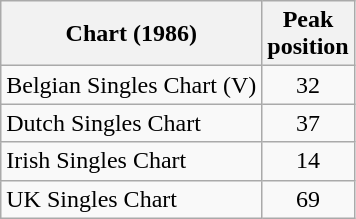<table class="wikitable sortable">
<tr>
<th>Chart (1986)</th>
<th>Peak<br>position</th>
</tr>
<tr>
<td>Belgian Singles Chart (V)</td>
<td style="text-align:center;">32</td>
</tr>
<tr>
<td>Dutch Singles Chart</td>
<td style="text-align:center;">37</td>
</tr>
<tr>
<td>Irish Singles Chart</td>
<td style="text-align:center;">14</td>
</tr>
<tr>
<td>UK Singles Chart</td>
<td style="text-align:center;">69</td>
</tr>
</table>
